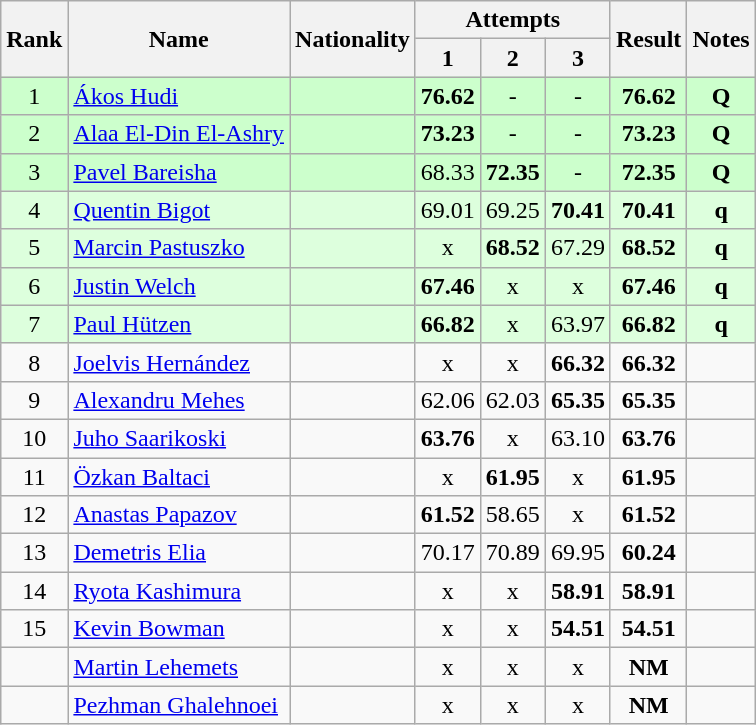<table class="wikitable sortable" style="text-align:center">
<tr>
<th rowspan=2>Rank</th>
<th rowspan=2>Name</th>
<th rowspan=2>Nationality</th>
<th colspan=3>Attempts</th>
<th rowspan=2>Result</th>
<th rowspan=2>Notes</th>
</tr>
<tr>
<th>1</th>
<th>2</th>
<th>3</th>
</tr>
<tr bgcolor=ccffcc>
<td>1</td>
<td align=left><a href='#'>Ákos Hudi</a></td>
<td align=left></td>
<td><strong>76.62</strong></td>
<td>-</td>
<td>-</td>
<td><strong>76.62</strong></td>
<td><strong>Q</strong></td>
</tr>
<tr bgcolor=ccffcc>
<td>2</td>
<td align=left><a href='#'>Alaa El-Din El-Ashry</a></td>
<td align=left></td>
<td><strong>73.23</strong></td>
<td>-</td>
<td>-</td>
<td><strong>73.23</strong></td>
<td><strong>Q</strong></td>
</tr>
<tr bgcolor=ccffcc>
<td>3</td>
<td align=left><a href='#'>Pavel Bareisha</a></td>
<td align=left></td>
<td>68.33</td>
<td><strong>72.35</strong></td>
<td>-</td>
<td><strong>72.35</strong></td>
<td><strong>Q</strong></td>
</tr>
<tr bgcolor=ddffdd>
<td>4</td>
<td align=left><a href='#'>Quentin Bigot</a></td>
<td align=left></td>
<td>69.01</td>
<td>69.25</td>
<td><strong>70.41</strong></td>
<td><strong>70.41</strong></td>
<td><strong>q</strong></td>
</tr>
<tr bgcolor=ddffdd>
<td>5</td>
<td align=left><a href='#'>Marcin Pastuszko</a></td>
<td align=left></td>
<td>x</td>
<td><strong>68.52</strong></td>
<td>67.29</td>
<td><strong>68.52</strong></td>
<td><strong>q</strong></td>
</tr>
<tr bgcolor=ddffdd>
<td>6</td>
<td align=left><a href='#'>Justin Welch</a></td>
<td align=left></td>
<td><strong>67.46</strong></td>
<td>x</td>
<td>x</td>
<td><strong>67.46</strong></td>
<td><strong>q</strong></td>
</tr>
<tr bgcolor=ddffdd>
<td>7</td>
<td align=left><a href='#'>Paul Hützen</a></td>
<td align=left></td>
<td><strong>66.82</strong></td>
<td>x</td>
<td>63.97</td>
<td><strong>66.82</strong></td>
<td><strong>q</strong></td>
</tr>
<tr>
<td>8</td>
<td align=left><a href='#'>Joelvis Hernández</a></td>
<td align=left></td>
<td>x</td>
<td>x</td>
<td><strong>66.32</strong></td>
<td><strong>66.32</strong></td>
<td></td>
</tr>
<tr>
<td>9</td>
<td align=left><a href='#'>Alexandru Mehes</a></td>
<td align=left></td>
<td>62.06</td>
<td>62.03</td>
<td><strong>65.35</strong></td>
<td><strong>65.35</strong></td>
<td></td>
</tr>
<tr>
<td>10</td>
<td align=left><a href='#'>Juho Saarikoski</a></td>
<td align=left></td>
<td><strong>63.76</strong></td>
<td>x</td>
<td>63.10</td>
<td><strong>63.76</strong></td>
<td></td>
</tr>
<tr>
<td>11</td>
<td align=left><a href='#'>Özkan Baltaci</a></td>
<td align=left></td>
<td>x</td>
<td><strong>61.95</strong></td>
<td>x</td>
<td><strong>61.95</strong></td>
<td></td>
</tr>
<tr>
<td>12</td>
<td align=left><a href='#'>Anastas Papazov</a></td>
<td align=left></td>
<td><strong>61.52</strong></td>
<td>58.65</td>
<td>x</td>
<td><strong>61.52</strong></td>
<td></td>
</tr>
<tr>
<td>13</td>
<td align=left><a href='#'>Demetris Elia</a></td>
<td align=left></td>
<td>70.17</td>
<td>70.89</td>
<td>69.95</td>
<td><strong>60.24</strong></td>
<td></td>
</tr>
<tr>
<td>14</td>
<td align=left><a href='#'>Ryota Kashimura</a></td>
<td align=left></td>
<td>x</td>
<td>x</td>
<td><strong>58.91</strong></td>
<td><strong>58.91</strong></td>
<td></td>
</tr>
<tr>
<td>15</td>
<td align=left><a href='#'>Kevin Bowman</a></td>
<td align=left></td>
<td>x</td>
<td>x</td>
<td><strong>54.51</strong></td>
<td><strong>54.51</strong></td>
<td></td>
</tr>
<tr>
<td></td>
<td align=left><a href='#'>Martin Lehemets</a></td>
<td align=left></td>
<td>x</td>
<td>x</td>
<td>x</td>
<td><strong>NM</strong></td>
<td></td>
</tr>
<tr>
<td></td>
<td align=left><a href='#'>Pezhman Ghalehnoei</a></td>
<td align=left></td>
<td>x</td>
<td>x</td>
<td>x</td>
<td><strong>NM</strong></td>
<td></td>
</tr>
</table>
